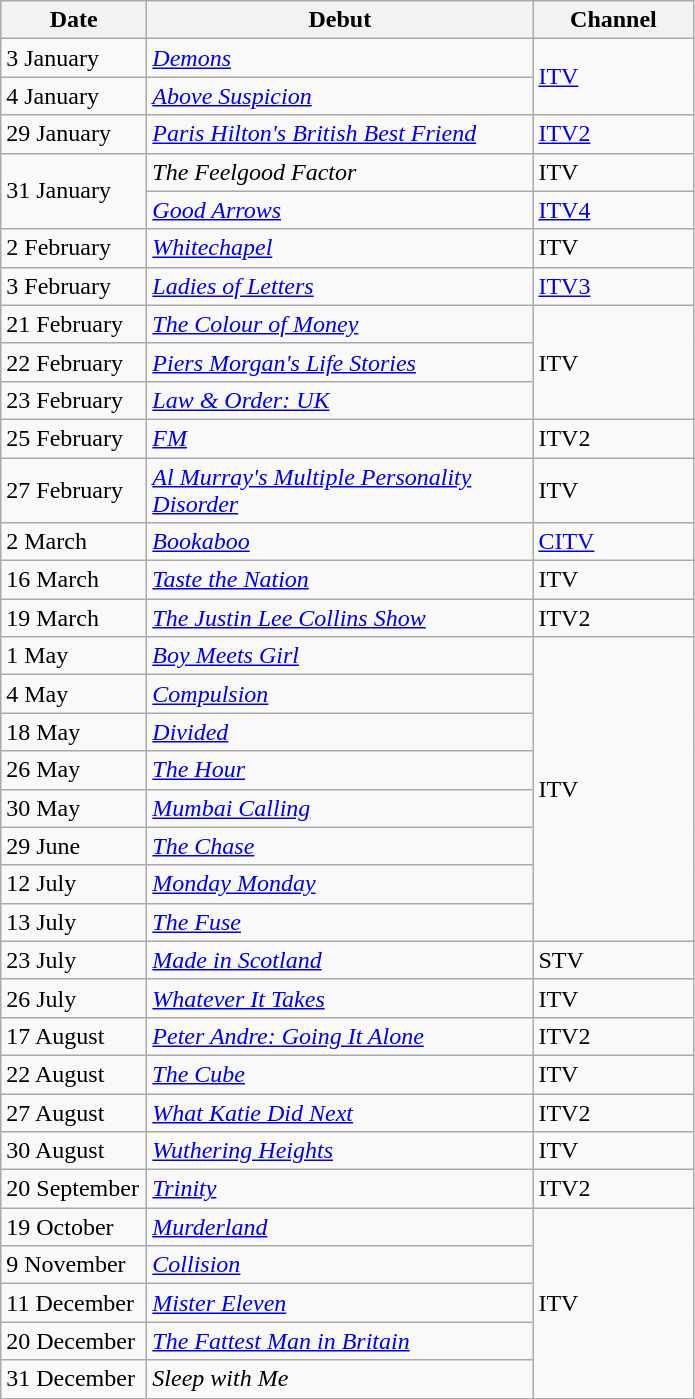<table class="wikitable">
<tr>
<th width=90>Date</th>
<th width=250>Debut</th>
<th width=100>Channel</th>
</tr>
<tr>
<td>3 January</td>
<td><em><a href='#'>Demons</a></em></td>
<td rowspan=2><a href='#'>ITV</a></td>
</tr>
<tr>
<td>4 January</td>
<td><em><a href='#'>Above Suspicion</a></em></td>
</tr>
<tr>
<td>29 January</td>
<td><em><a href='#'>Paris Hilton's British Best Friend</a></em></td>
<td><a href='#'>ITV2</a></td>
</tr>
<tr>
<td rowspan=2>31 January</td>
<td><em>The Feelgood Factor</em></td>
<td>ITV</td>
</tr>
<tr>
<td><em><a href='#'>Good Arrows</a></em></td>
<td><a href='#'>ITV4</a></td>
</tr>
<tr>
<td>2 February</td>
<td><em><a href='#'>Whitechapel</a></em></td>
<td>ITV</td>
</tr>
<tr>
<td>3 February</td>
<td><em><a href='#'>Ladies of Letters</a></em></td>
<td><a href='#'>ITV3</a></td>
</tr>
<tr>
<td>21 February</td>
<td><em><a href='#'>The Colour of Money</a></em></td>
<td rowspan=3>ITV</td>
</tr>
<tr>
<td>22 February</td>
<td><em><a href='#'>Piers Morgan's Life Stories</a></em></td>
</tr>
<tr>
<td>23 February</td>
<td><em><a href='#'>Law & Order: UK</a></em></td>
</tr>
<tr>
<td>25 February</td>
<td><em><a href='#'>FM</a></em></td>
<td>ITV2</td>
</tr>
<tr>
<td>27 February</td>
<td><em><a href='#'>Al Murray's Multiple Personality Disorder</a></em></td>
<td>ITV</td>
</tr>
<tr>
<td>2 March</td>
<td><em><a href='#'>Bookaboo</a></em></td>
<td><a href='#'>CITV</a></td>
</tr>
<tr>
<td>16 March</td>
<td><em><a href='#'>Taste the Nation</a></em></td>
<td>ITV</td>
</tr>
<tr>
<td>19 March</td>
<td><em><a href='#'>The Justin Lee Collins Show</a></em></td>
<td>ITV2</td>
</tr>
<tr>
<td>1 May</td>
<td><em><a href='#'>Boy Meets Girl</a></em></td>
<td rowspan=8>ITV</td>
</tr>
<tr>
<td>4 May</td>
<td><em><a href='#'>Compulsion</a></em></td>
</tr>
<tr>
<td>18 May</td>
<td><em><a href='#'>Divided</a></em></td>
</tr>
<tr>
<td>26 May</td>
<td><em><a href='#'>The Hour</a></em></td>
</tr>
<tr>
<td>30 May</td>
<td><em><a href='#'>Mumbai Calling</a></em></td>
</tr>
<tr>
<td>29 June</td>
<td><em><a href='#'>The Chase</a></em></td>
</tr>
<tr>
<td>12 July</td>
<td><em><a href='#'>Monday Monday</a></em></td>
</tr>
<tr>
<td>13 July</td>
<td><em><a href='#'>The Fuse</a></em></td>
</tr>
<tr>
<td>23 July</td>
<td><em><a href='#'>Made in Scotland</a></em></td>
<td>STV</td>
</tr>
<tr>
<td>26 July</td>
<td><em><a href='#'>Whatever It Takes</a></em></td>
<td>ITV</td>
</tr>
<tr>
<td>17 August</td>
<td><em><a href='#'>Peter Andre: Going It Alone</a></em></td>
<td>ITV2</td>
</tr>
<tr>
<td>22 August</td>
<td><em><a href='#'>The Cube</a></em></td>
<td>ITV</td>
</tr>
<tr>
<td>27 August</td>
<td><em><a href='#'>What Katie Did Next</a></em></td>
<td>ITV2</td>
</tr>
<tr>
<td>30 August</td>
<td><em><a href='#'>Wuthering Heights</a></em></td>
<td>ITV</td>
</tr>
<tr>
<td>20 September</td>
<td><em><a href='#'>Trinity</a></em></td>
<td>ITV2</td>
</tr>
<tr>
<td>19 October</td>
<td><em><a href='#'>Murderland</a></em></td>
<td rowspan=5>ITV</td>
</tr>
<tr>
<td>9 November</td>
<td><em><a href='#'>Collision</a></em></td>
</tr>
<tr>
<td>11 December</td>
<td><em><a href='#'>Mister Eleven</a></em></td>
</tr>
<tr>
<td>20 December</td>
<td><em><a href='#'>The Fattest Man in Britain</a></em></td>
</tr>
<tr>
<td>31 December</td>
<td><em>Sleep with Me</em></td>
</tr>
</table>
